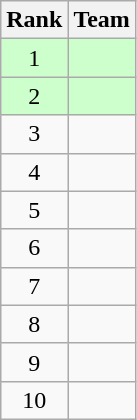<table class=wikitable style="text-align: center;">
<tr>
<th>Rank</th>
<th>Team</th>
</tr>
<tr style="background: #CCFFCC;">
<td>1</td>
<td style="text-align: left;"><strong></strong></td>
</tr>
<tr style="background: #CCFFCC;">
<td>2</td>
<td style="text-align: left;"><strong></strong></td>
</tr>
<tr>
<td>3</td>
<td style="text-align: left;"></td>
</tr>
<tr>
<td>4</td>
<td style="text-align: left;"></td>
</tr>
<tr>
<td>5</td>
<td style="text-align: left;"></td>
</tr>
<tr>
<td>6</td>
<td style="text-align: left;"></td>
</tr>
<tr>
<td>7</td>
<td style="text-align: left;"></td>
</tr>
<tr>
<td>8</td>
<td style="text-align: left;"></td>
</tr>
<tr>
<td>9</td>
<td style="text-align: left;"></td>
</tr>
<tr>
<td>10</td>
<td style="text-align: left;"></td>
</tr>
</table>
